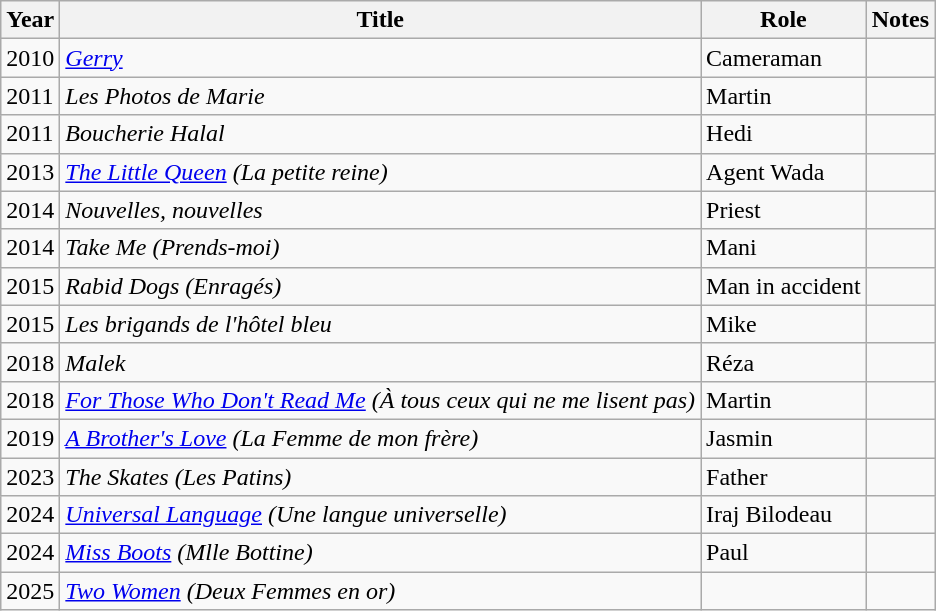<table class="wikitable sortable">
<tr>
<th>Year</th>
<th>Title</th>
<th>Role</th>
<th class="unsortable">Notes</th>
</tr>
<tr>
<td>2010</td>
<td><em><a href='#'>Gerry</a></em></td>
<td>Cameraman</td>
<td></td>
</tr>
<tr>
<td>2011</td>
<td><em>Les Photos de Marie</em></td>
<td>Martin</td>
<td></td>
</tr>
<tr>
<td>2011</td>
<td><em>Boucherie Halal</em></td>
<td>Hedi</td>
<td></td>
</tr>
<tr>
<td>2013</td>
<td data-sort-value="Little Queen, The"><em><a href='#'>The Little Queen</a> (La petite reine)</em></td>
<td>Agent Wada</td>
<td></td>
</tr>
<tr>
<td>2014</td>
<td><em>Nouvelles, nouvelles</em></td>
<td>Priest</td>
<td></td>
</tr>
<tr>
<td>2014</td>
<td><em>Take Me (Prends-moi)</em></td>
<td>Mani</td>
<td></td>
</tr>
<tr>
<td>2015</td>
<td><em>Rabid Dogs (Enragés)</em></td>
<td>Man in accident</td>
<td></td>
</tr>
<tr>
<td>2015</td>
<td><em>Les brigands de l'hôtel bleu</em></td>
<td>Mike</td>
<td></td>
</tr>
<tr>
<td>2018</td>
<td><em>Malek</em></td>
<td>Réza</td>
<td></td>
</tr>
<tr>
<td>2018</td>
<td><em><a href='#'>For Those Who Don't Read Me</a> (À tous ceux qui ne me lisent pas)</em></td>
<td>Martin</td>
<td></td>
</tr>
<tr>
<td>2019</td>
<td data-sort-value="Brother's Love, A"><em><a href='#'>A Brother's Love</a> (La Femme de mon frère)</em></td>
<td>Jasmin</td>
<td></td>
</tr>
<tr>
<td>2023</td>
<td data-sort-value="Skates, The"><em>The Skates (Les Patins)</em></td>
<td>Father</td>
<td></td>
</tr>
<tr>
<td>2024</td>
<td><em><a href='#'>Universal Language</a> (Une langue universelle)</em></td>
<td>Iraj Bilodeau</td>
<td></td>
</tr>
<tr>
<td>2024</td>
<td><em><a href='#'>Miss Boots</a> (Mlle Bottine)</em></td>
<td>Paul</td>
<td></td>
</tr>
<tr>
<td>2025</td>
<td><em><a href='#'>Two Women</a> (Deux Femmes en or)</em></td>
<td></td>
<td></td>
</tr>
</table>
